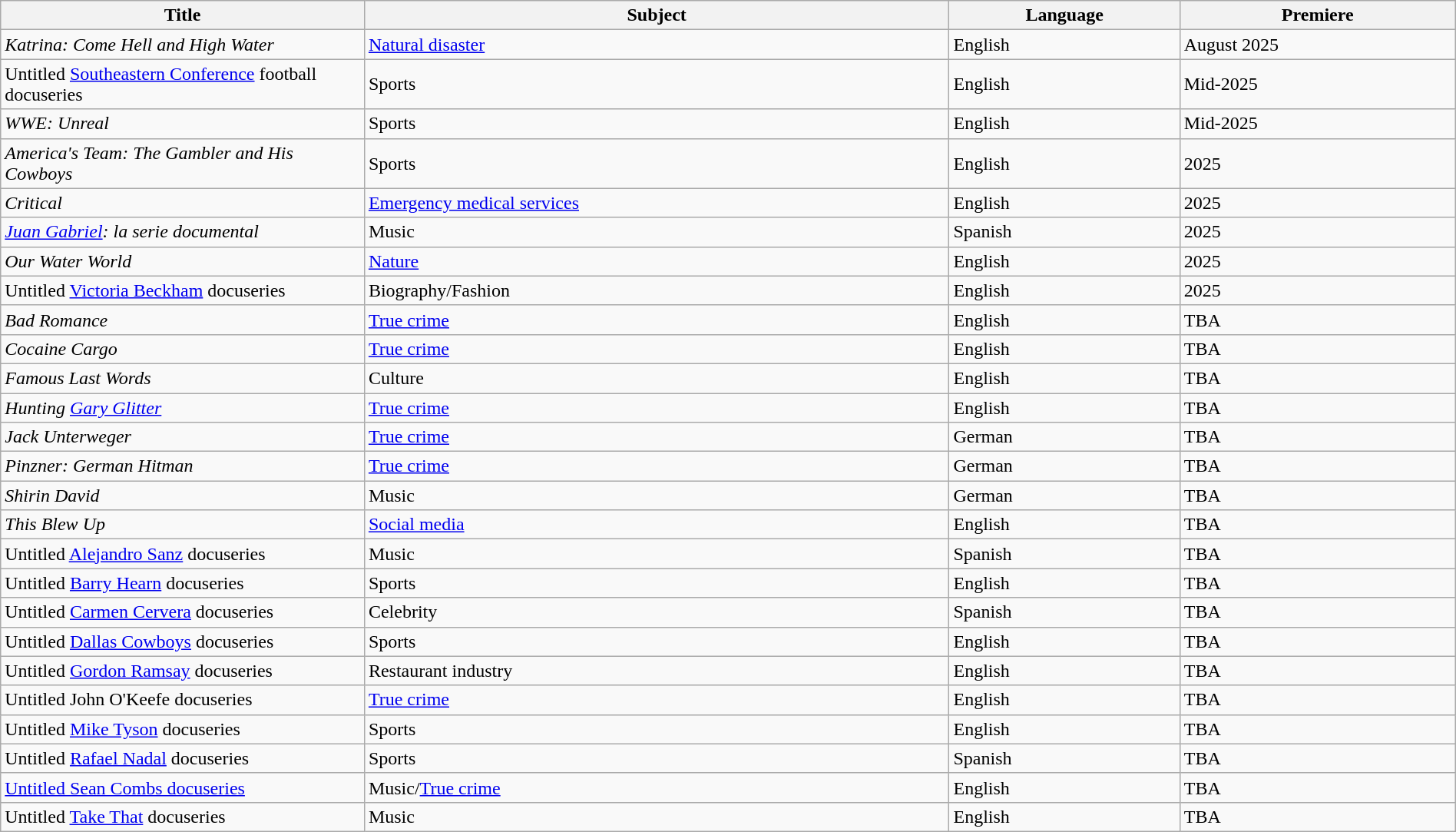<table class="wikitable sortable" style="width:100%;">
<tr>
<th scope="col" style="width:25%;">Title</th>
<th>Subject</th>
<th>Language</th>
<th>Premiere</th>
</tr>
<tr>
<td><em>Katrina: Come Hell and High Water</em></td>
<td><a href='#'>Natural disaster</a></td>
<td>English</td>
<td>August 2025</td>
</tr>
<tr>
<td>Untitled <a href='#'>Southeastern Conference</a> football docuseries</td>
<td>Sports</td>
<td>English</td>
<td>Mid-2025</td>
</tr>
<tr>
<td><em>WWE: Unreal</em></td>
<td>Sports</td>
<td>English</td>
<td>Mid-2025</td>
</tr>
<tr>
<td><em>America's Team: The Gambler and His Cowboys</em></td>
<td>Sports</td>
<td>English</td>
<td>2025</td>
</tr>
<tr>
<td><em>Critical</em></td>
<td><a href='#'>Emergency medical services</a></td>
<td>English</td>
<td>2025</td>
</tr>
<tr>
<td><em><a href='#'>Juan Gabriel</a>: la serie documental</em></td>
<td>Music</td>
<td>Spanish</td>
<td>2025</td>
</tr>
<tr>
<td><em>Our Water World</em></td>
<td><a href='#'>Nature</a></td>
<td>English</td>
<td>2025</td>
</tr>
<tr>
<td>Untitled <a href='#'>Victoria Beckham</a> docuseries</td>
<td>Biography/Fashion</td>
<td>English</td>
<td>2025</td>
</tr>
<tr>
<td><em>Bad Romance</em></td>
<td><a href='#'>True crime</a></td>
<td>English</td>
<td>TBA</td>
</tr>
<tr>
<td><em>Cocaine Cargo</em></td>
<td><a href='#'>True crime</a></td>
<td>English</td>
<td>TBA</td>
</tr>
<tr>
<td><em>Famous Last Words</em></td>
<td>Culture</td>
<td>English</td>
<td>TBA</td>
</tr>
<tr>
<td><em>Hunting <a href='#'>Gary Glitter</a></em></td>
<td><a href='#'>True crime</a></td>
<td>English</td>
<td>TBA</td>
</tr>
<tr>
<td><em>Jack Unterweger</em></td>
<td><a href='#'>True crime</a></td>
<td>German</td>
<td>TBA</td>
</tr>
<tr>
<td><em>Pinzner: German Hitman</em></td>
<td><a href='#'>True crime</a></td>
<td>German</td>
<td>TBA</td>
</tr>
<tr>
<td><em>Shirin David</em></td>
<td>Music</td>
<td>German</td>
<td>TBA</td>
</tr>
<tr>
<td><em>This Blew Up</em></td>
<td><a href='#'>Social media</a></td>
<td>English</td>
<td>TBA</td>
</tr>
<tr>
<td>Untitled <a href='#'>Alejandro Sanz</a> docuseries</td>
<td>Music</td>
<td>Spanish</td>
<td>TBA</td>
</tr>
<tr>
<td>Untitled <a href='#'>Barry Hearn</a> docuseries</td>
<td>Sports</td>
<td>English</td>
<td>TBA</td>
</tr>
<tr>
<td>Untitled <a href='#'>Carmen Cervera</a> docuseries</td>
<td>Celebrity</td>
<td>Spanish</td>
<td>TBA</td>
</tr>
<tr>
<td>Untitled <a href='#'>Dallas Cowboys</a> docuseries</td>
<td>Sports</td>
<td>English</td>
<td>TBA</td>
</tr>
<tr>
<td>Untitled <a href='#'>Gordon Ramsay</a> docuseries</td>
<td>Restaurant industry</td>
<td>English</td>
<td>TBA</td>
</tr>
<tr>
<td>Untitled John O'Keefe docuseries</td>
<td><a href='#'>True crime</a></td>
<td>English</td>
<td>TBA</td>
</tr>
<tr>
<td>Untitled <a href='#'>Mike Tyson</a> docuseries</td>
<td>Sports</td>
<td>English</td>
<td>TBA</td>
</tr>
<tr>
<td>Untitled <a href='#'>Rafael Nadal</a> docuseries</td>
<td>Sports</td>
<td>Spanish</td>
<td>TBA</td>
</tr>
<tr>
<td><a href='#'>Untitled Sean Combs docuseries</a></td>
<td>Music/<a href='#'>True crime</a></td>
<td>English</td>
<td>TBA</td>
</tr>
<tr>
<td>Untitled <a href='#'>Take That</a> docuseries</td>
<td>Music</td>
<td>English</td>
<td>TBA</td>
</tr>
</table>
